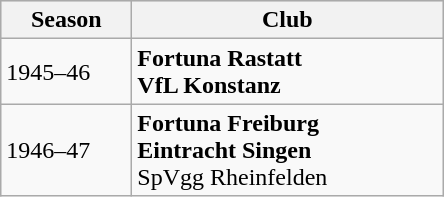<table class="wikitable">
<tr align="center" bgcolor="#dfdfdf">
<th width="80">Season</th>
<th width="200">Club</th>
</tr>
<tr>
<td>1945–46</td>
<td><strong>Fortuna Rastatt</strong> <br> <strong>VfL Konstanz</strong></td>
</tr>
<tr>
<td>1946–47</td>
<td><strong>Fortuna Freiburg</strong> <br> <strong>Eintracht Singen</strong> <br> SpVgg Rheinfelden</td>
</tr>
</table>
